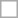<table class="wikitable">
<tr style="background:white">
<td style="padding:5px"></td>
</tr>
</table>
